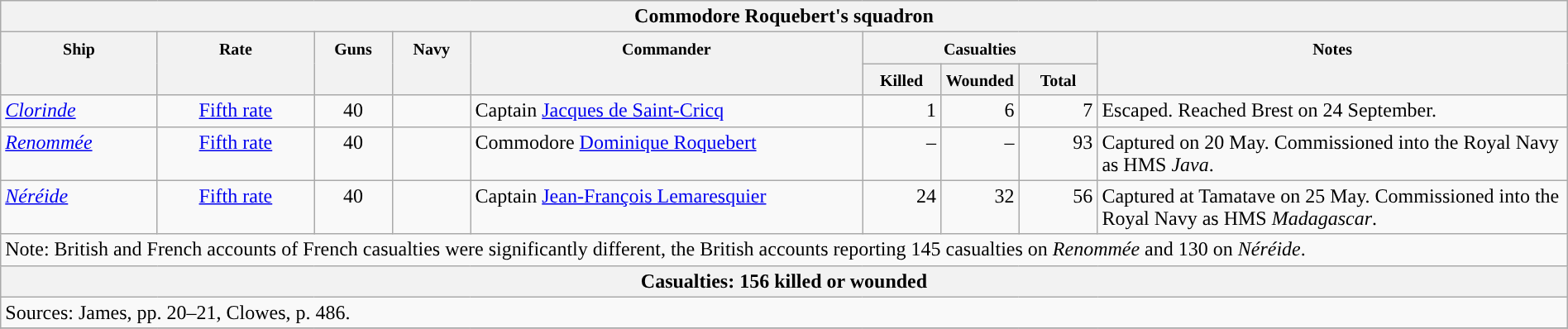<table class="wikitable" width=100%>
<tr valign="top">
<th colspan="11" bgcolor="white">Commodore Roquebert's squadron</th>
</tr>
<tr valign="top"|- valign="top">
<th width=10%; align=center rowspan=2><small> Ship </small></th>
<th width=10%; align=center rowspan=2><small> Rate </small></th>
<th width=5%; align=center rowspan=2><small> Guns </small></th>
<th width=5%; align=center rowspan=2><small> Navy </small></th>
<th width=25%; align=center rowspan=2><small> Commander </small></th>
<th width=15%; align=center colspan=3><small>Casualties</small></th>
<th width=30%; align=center rowspan=2><small>Notes</small></th>
</tr>
<tr valign="top">
<th width=5%; align=center><small> Killed </small></th>
<th width=5%; align=center><small> Wounded </small></th>
<th width=5%; align=center><small> Total</small></th>
</tr>
<tr valign="top">
<td align=left><em><a href='#'>Clorinde</a></em></td>
<td align=center><a href='#'>Fifth rate</a></td>
<td align=center>40</td>
<td align=center></td>
<td align=left>Captain <a href='#'>Jacques de Saint-Cricq</a></td>
<td align=right>1</td>
<td align=right>6</td>
<td align=right>7</td>
<td align=left>Escaped. Reached Brest on 24 September.</td>
</tr>
<tr valign="top">
<td align=left><em><a href='#'>Renommée</a></em></td>
<td align=center><a href='#'>Fifth rate</a></td>
<td align=center>40</td>
<td align=center></td>
<td align=left>Commodore <a href='#'>Dominique Roquebert</a> </td>
<td align=right>–</td>
<td align=right>–</td>
<td align=right>93</td>
<td align=left>Captured on 20 May. Commissioned into the Royal Navy as HMS <em>Java</em>.</td>
</tr>
<tr valign="top">
<td align=left><em><a href='#'>Néréide</a></em></td>
<td align=center><a href='#'>Fifth rate</a></td>
<td align=center>40</td>
<td align=center></td>
<td align=left>Captain <a href='#'>Jean-François Lemaresquier</a> </td>
<td align=right>24</td>
<td align=right>32</td>
<td align=right>56</td>
<td align=left>Captured at Tamatave on 25 May. Commissioned into the Royal Navy as HMS <em>Madagascar</em>.</td>
</tr>
<tr valign="top">
<td colspan="9" align="left">Note: British and French accounts of French casualties were significantly different, the British accounts reporting 145 casualties on <em>Renommée</em> and 130 on <em>Néréide</em>.</td>
</tr>
<tr valign="top">
<th colspan="11" bgcolor="white">Casualties: 156 killed or wounded</th>
</tr>
<tr valign="top">
<td colspan="9" align="left">Sources: James, pp. 20–21, Clowes, p. 486.</td>
</tr>
<tr>
</tr>
</table>
